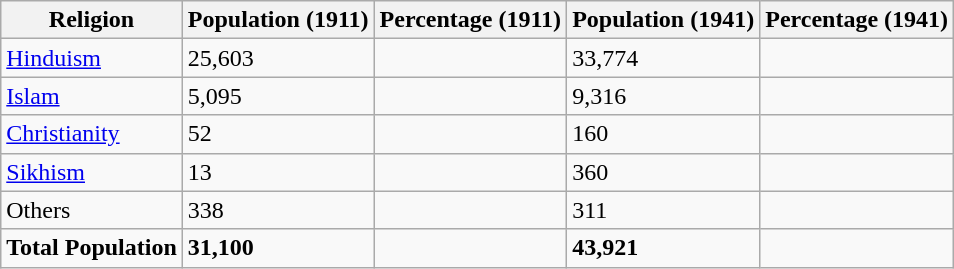<table class="wikitable sortable">
<tr>
<th>Religion</th>
<th>Population (1911)</th>
<th>Percentage (1911)</th>
<th>Population (1941)</th>
<th>Percentage (1941)</th>
</tr>
<tr>
<td><a href='#'>Hinduism</a> </td>
<td>25,603</td>
<td></td>
<td>33,774</td>
<td></td>
</tr>
<tr>
<td><a href='#'>Islam</a> </td>
<td>5,095</td>
<td></td>
<td>9,316</td>
<td></td>
</tr>
<tr>
<td><a href='#'>Christianity</a> </td>
<td>52</td>
<td></td>
<td>160</td>
<td></td>
</tr>
<tr>
<td><a href='#'>Sikhism</a> </td>
<td>13</td>
<td></td>
<td>360</td>
<td></td>
</tr>
<tr>
<td>Others</td>
<td>338</td>
<td></td>
<td>311</td>
<td></td>
</tr>
<tr>
<td><strong>Total Population</strong></td>
<td><strong>31,100</strong></td>
<td><strong></strong></td>
<td><strong>43,921</strong></td>
<td><strong></strong></td>
</tr>
</table>
